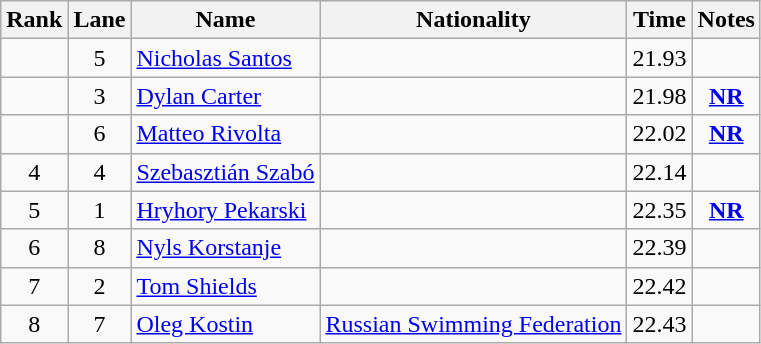<table class="wikitable sortable" style="text-align:center">
<tr>
<th>Rank</th>
<th>Lane</th>
<th>Name</th>
<th>Nationality</th>
<th>Time</th>
<th>Notes</th>
</tr>
<tr>
<td></td>
<td>5</td>
<td align=left><a href='#'>Nicholas Santos</a></td>
<td align=left></td>
<td>21.93</td>
<td></td>
</tr>
<tr>
<td></td>
<td>3</td>
<td align=left><a href='#'>Dylan Carter</a></td>
<td align=left></td>
<td>21.98</td>
<td><strong><a href='#'>NR</a></strong></td>
</tr>
<tr>
<td></td>
<td>6</td>
<td align=left><a href='#'>Matteo Rivolta</a></td>
<td align=left></td>
<td>22.02</td>
<td><strong><a href='#'>NR</a></strong></td>
</tr>
<tr>
<td>4</td>
<td>4</td>
<td align=left><a href='#'>Szebasztián Szabó</a></td>
<td align=left></td>
<td>22.14</td>
<td></td>
</tr>
<tr>
<td>5</td>
<td>1</td>
<td align=left><a href='#'>Hryhory Pekarski</a></td>
<td align=left></td>
<td>22.35</td>
<td><strong><a href='#'>NR</a></strong></td>
</tr>
<tr>
<td>6</td>
<td>8</td>
<td align=left><a href='#'>Nyls Korstanje</a></td>
<td align=left></td>
<td>22.39</td>
<td></td>
</tr>
<tr>
<td>7</td>
<td>2</td>
<td align=left><a href='#'>Tom Shields</a></td>
<td align=left></td>
<td>22.42</td>
<td></td>
</tr>
<tr>
<td>8</td>
<td>7</td>
<td align=left><a href='#'>Oleg Kostin</a></td>
<td align=left><a href='#'>Russian Swimming Federation</a></td>
<td>22.43</td>
<td></td>
</tr>
</table>
